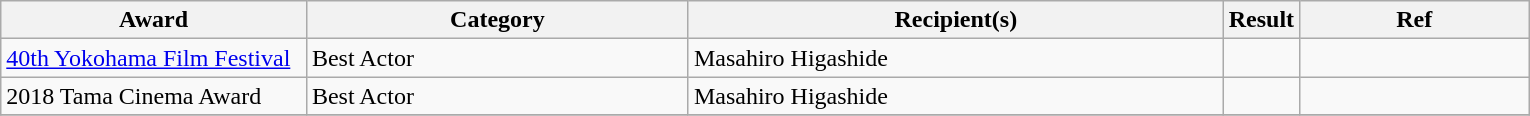<table class="wikitable plainrowheaders sortable">
<tr>
<th scope="col" style="width:20%;">Award</th>
<th scope="col" style="width:25%;">Category</th>
<th scope="col" style="width:35%;">Recipient(s)</th>
<th scope="col" style="width:5%;">Result</th>
<th>Ref</th>
</tr>
<tr>
<td><a href='#'>40th Yokohama Film Festival</a></td>
<td>Best Actor</td>
<td>Masahiro Higashide</td>
<td></td>
<td></td>
</tr>
<tr>
<td>2018 Tama Cinema Award</td>
<td>Best Actor</td>
<td>Masahiro Higashide</td>
<td></td>
<td></td>
</tr>
<tr>
</tr>
</table>
